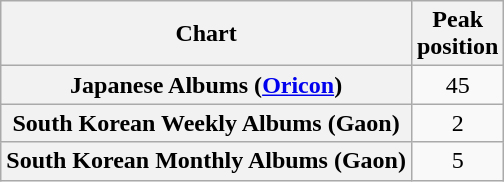<table class="wikitable plainrowheaders sortable">
<tr>
<th>Chart</th>
<th>Peak<br>position</th>
</tr>
<tr>
<th scope="row">Japanese Albums (<a href='#'>Oricon</a>)</th>
<td align="center">45</td>
</tr>
<tr>
<th scope="row">South Korean Weekly Albums (Gaon)</th>
<td align="center">2</td>
</tr>
<tr>
<th scope="row">South Korean Monthly Albums (Gaon)</th>
<td align="center">5</td>
</tr>
</table>
